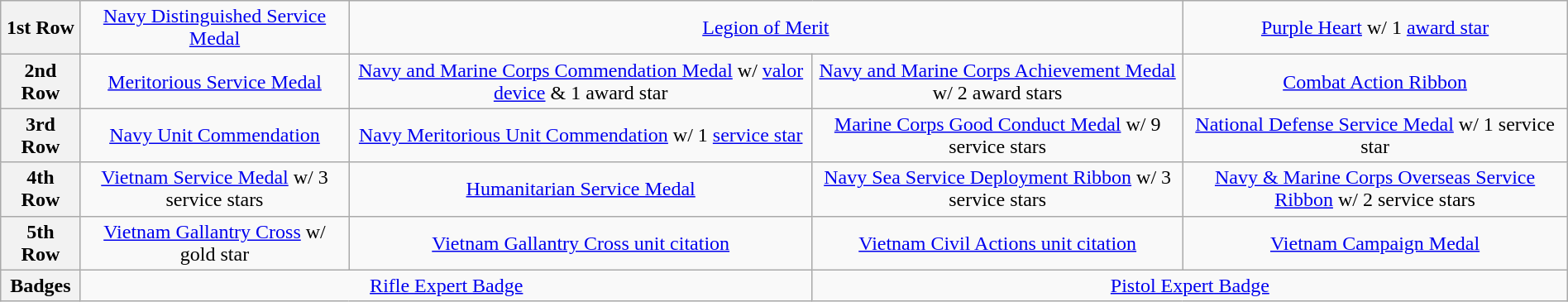<table class="wikitable" style="margin:1em auto; text-align:center;">
<tr>
<th>1st Row</th>
<td colspan="1"><a href='#'>Navy Distinguished Service Medal</a></td>
<td colspan="2"><a href='#'>Legion of Merit</a></td>
<td colspan="1"><a href='#'>Purple Heart</a> w/ 1 <a href='#'>award star</a></td>
</tr>
<tr>
<th>2nd Row</th>
<td><a href='#'>Meritorious Service Medal</a></td>
<td><a href='#'>Navy and Marine Corps Commendation Medal</a> w/ <a href='#'>valor device</a> & 1 award star</td>
<td><a href='#'>Navy and Marine Corps Achievement Medal</a> w/ 2 award stars</td>
<td><a href='#'>Combat Action Ribbon</a></td>
</tr>
<tr>
<th>3rd Row</th>
<td><a href='#'>Navy Unit Commendation</a></td>
<td><a href='#'>Navy Meritorious Unit Commendation</a> w/ 1 <a href='#'>service star</a></td>
<td><a href='#'>Marine Corps Good Conduct Medal</a> w/ 9 service stars</td>
<td><a href='#'>National Defense Service Medal</a> w/ 1 service star</td>
</tr>
<tr>
<th>4th Row</th>
<td><a href='#'>Vietnam Service Medal</a> w/ 3 service stars</td>
<td><a href='#'>Humanitarian Service Medal</a></td>
<td><a href='#'>Navy Sea Service Deployment Ribbon</a> w/ 3 service stars</td>
<td><a href='#'>Navy & Marine Corps Overseas Service Ribbon</a> w/ 2 service stars</td>
</tr>
<tr>
<th>5th Row</th>
<td><a href='#'>Vietnam Gallantry Cross</a> w/ gold star</td>
<td><a href='#'>Vietnam Gallantry Cross unit citation</a></td>
<td><a href='#'>Vietnam Civil Actions unit citation</a></td>
<td><a href='#'>Vietnam Campaign Medal</a></td>
</tr>
<tr>
<th>Badges</th>
<td colspan="2"><a href='#'>Rifle Expert Badge</a></td>
<td colspan="2"><a href='#'>Pistol Expert Badge</a></td>
</tr>
</table>
